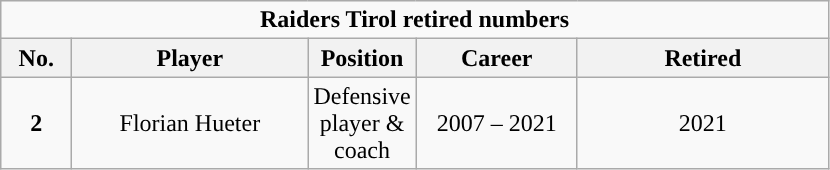<table class="wikitable" style="text-align:center">
<tr>
<td colspan="5"><strong>Raiders Tirol retired numbers</strong></td>
</tr>
<tr>
<th width=40px>No.</th>
<th width=150px>Player</th>
<th width=40px>Position</th>
<th width=100px>Career</th>
<th width=160px>Retired</th>
</tr>
<tr>
<td><strong>2</strong></td>
<td>Florian Hueter</td>
<td>Defensive player & coach</td>
<td>2007 – 2021</td>
<td>2021</td>
</tr>
</table>
